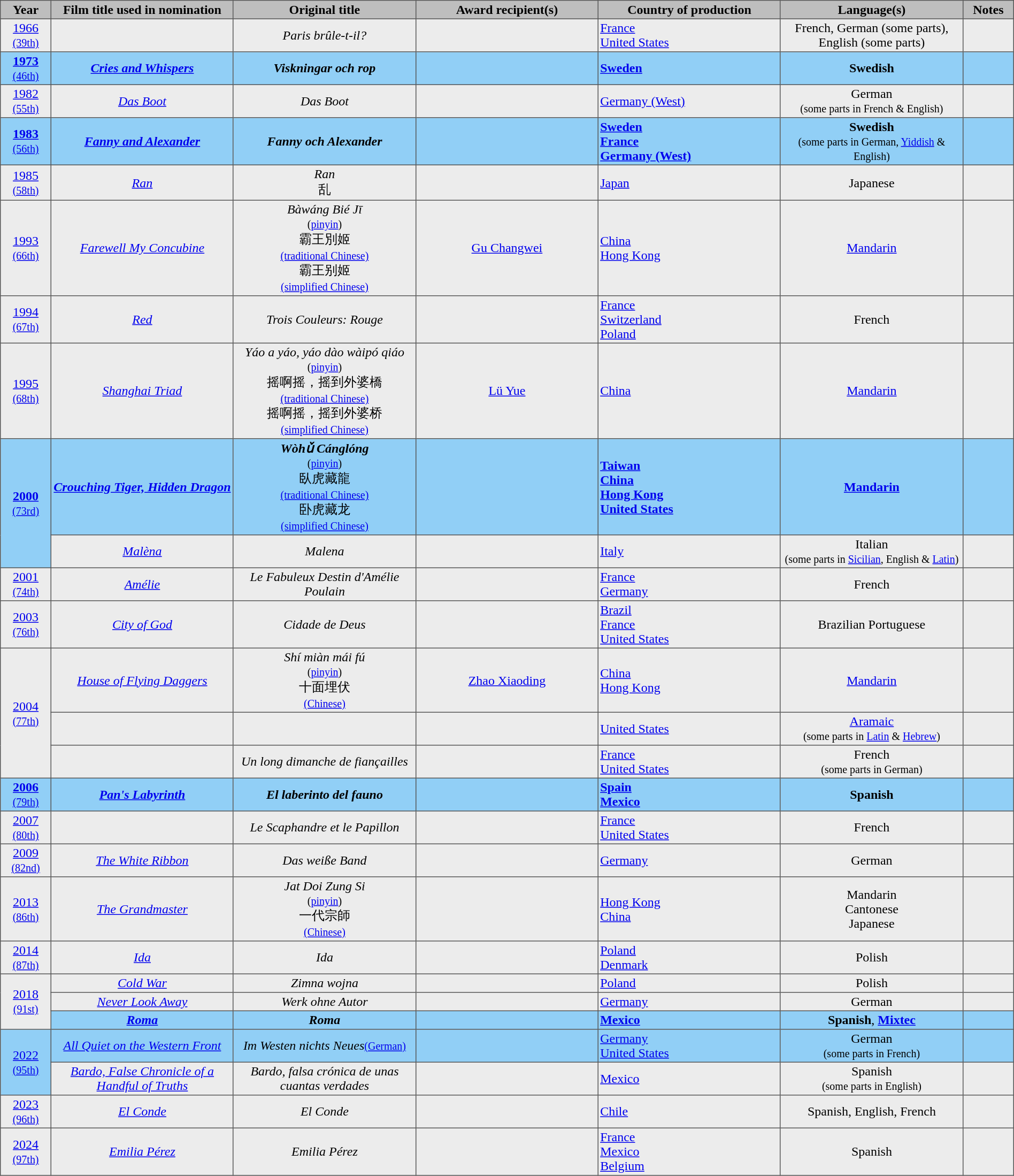<table cellpadding=2 cellspacing=0 border=1 style="border-collapse:collapse; border: 1px #555 solid; text-align:center" class="sortable">
<tr bgcolor="#bebebe">
<th width="5%">Year</th>
<th width="18%">Film title used in nomination</th>
<th width="18%">Original title</th>
<th width="18%">Award recipient(s)</th>
<th width="18%">Country of production</th>
<th width="18%">Language(s)</th>
<th width="5%" class="unsortable">Notes</th>
</tr>
<tr bgcolor="#ececec">
<td><a href='#'>1966</a><br><small><a href='#'>(39th)</a></small></td>
<td><em></em></td>
<td><em>Paris brûle-t-il?</em></td>
<td></td>
<td align="left"> <a href='#'>France</a><br> <a href='#'>United States</a></td>
<td>French, German (some parts), English (some parts)</td>
<td></td>
</tr>
<tr bgcolor="#91CFF6">
<td><strong><a href='#'>1973</a></strong><br><small><a href='#'>(46th)</a></small></td>
<td><strong><em><a href='#'>Cries and Whispers</a></em></strong></td>
<td><strong><em>Viskningar och rop</em></strong></td>
<td><strong></strong><br></td>
<td align="left"> <strong><a href='#'>Sweden</a></strong></td>
<td><strong>Swedish</strong></td>
<td></td>
</tr>
<tr bgcolor="#ececec">
<td><a href='#'>1982</a><br><small><a href='#'>(55th)</a></small></td>
<td><em><a href='#'>Das Boot</a></em></td>
<td><em>Das Boot</em></td>
<td></td>
<td align="left"> <a href='#'>Germany (West)</a></td>
<td>German<br><small>(some parts in French & English)</small></td>
<td></td>
</tr>
<tr bgcolor="#91CFF6">
<td><strong><a href='#'>1983</a></strong><br><small><a href='#'>(56th)</a></small></td>
<td><strong><em><a href='#'>Fanny and Alexander</a></em></strong></td>
<td><strong><em>Fanny och Alexander</em></strong></td>
<td><strong></strong><br></td>
<td align="left"> <strong><a href='#'>Sweden</a></strong><br> <strong><a href='#'>France</a></strong><br> <strong><a href='#'>Germany (West)</a></strong></td>
<td><strong>Swedish</strong><br><small>(some parts in German, <a href='#'>Yiddish</a> & English)</small></td>
<td></td>
</tr>
<tr bgcolor="#ececec">
<td><a href='#'>1985</a><br><small><a href='#'>(58th)</a></small></td>
<td><em><a href='#'>Ran</a></em></td>
<td><em>Ran</em><br>乱</td>
<td><br><br></td>
<td align="left"> <a href='#'>Japan</a></td>
<td>Japanese</td>
<td></td>
</tr>
<tr bgcolor="#ececec">
<td><a href='#'>1993</a><br><small><a href='#'>(66th)</a></small></td>
<td><em><a href='#'>Farewell My Concubine</a></em></td>
<td><em>Bàwáng Bié Jī</em><br><small>(<a href='#'>pinyin</a>)</small><br>霸王別姬<br><small><a href='#'>(traditional Chinese)</a></small><br>霸王别姬<br><small><a href='#'>(simplified Chinese)</a></small></td>
<td><a href='#'>Gu Changwei</a></td>
<td align="left"> <a href='#'>China</a><br> <a href='#'>Hong Kong</a></td>
<td><a href='#'>Mandarin</a></td>
<td></td>
</tr>
<tr bgcolor="#ececec">
<td><a href='#'>1994</a><br><small><a href='#'>(67th)</a></small></td>
<td><em><a href='#'>Red</a></em></td>
<td><em>Trois Couleurs: Rouge</em></td>
<td></td>
<td align="left"> <a href='#'>France</a><br> <a href='#'>Switzerland</a><br> <a href='#'>Poland</a></td>
<td>French</td>
<td></td>
</tr>
<tr bgcolor="#ececec">
<td><a href='#'>1995</a><br><small><a href='#'>(68th)</a></small></td>
<td><em><a href='#'>Shanghai Triad</a></em></td>
<td><em>Yáo a yáo, yáo dào wàipó qiáo</em><br><small>(<a href='#'>pinyin</a>)</small><br>摇啊摇，摇到外婆橋<br><small><a href='#'>(traditional Chinese)</a></small><br>摇啊摇，摇到外婆桥<br><small><a href='#'>(simplified Chinese)</a></small></td>
<td><a href='#'>Lü Yue</a></td>
<td align="left"> <a href='#'>China</a></td>
<td><a href='#'>Mandarin</a></td>
<td></td>
</tr>
<tr bgcolor="#91CFF6">
<td rowspan=2><strong><a href='#'>2000</a></strong><br><small><a href='#'>(73rd)</a></small></td>
<td><strong><em><a href='#'>Crouching Tiger, Hidden Dragon</a></em></strong></td>
<td><strong><em>Wòhǔ Cánglóng</em></strong><br><small>(<a href='#'>pinyin</a>)</small><br>臥虎藏龍<br><small><a href='#'>(traditional Chinese)</a></small><br>卧虎藏龙<br><small><a href='#'>(simplified Chinese)</a></small></td>
<td><strong></strong><br></td>
<td align="left"> <strong><a href='#'>Taiwan</a></strong><br> <strong><a href='#'>China</a></strong><br> <strong><a href='#'>Hong Kong</a></strong><br> <strong><a href='#'>United States</a></strong></td>
<td><strong><a href='#'>Mandarin</a></strong></td>
<td></td>
</tr>
<tr bgcolor="#ececec">
<td><em><a href='#'>Malèna</a></em></td>
<td><em>Malena</em></td>
<td></td>
<td align="left"> <a href='#'>Italy</a></td>
<td>Italian<br><small>(some parts in <a href='#'>Sicilian</a>, English & <a href='#'>Latin</a>)</small></td>
<td></td>
</tr>
<tr bgcolor="#ececec">
<td><a href='#'>2001</a><br><small><a href='#'>(74th)</a></small></td>
<td><em><a href='#'>Amélie</a></em></td>
<td><em>Le Fabuleux Destin d'Amélie Poulain</em></td>
<td></td>
<td align="left"> <a href='#'>France</a><br> <a href='#'>Germany</a></td>
<td>French</td>
<td></td>
</tr>
<tr bgcolor="#ececec">
<td><a href='#'>2003</a><br><small><a href='#'>(76th)</a></small></td>
<td><em><a href='#'>City of God</a></em></td>
<td><em>Cidade de Deus</em></td>
<td></td>
<td align="left"> <a href='#'>Brazil</a><br> <a href='#'>France</a><br> <a href='#'>United States</a></td>
<td>Brazilian Portuguese</td>
<td></td>
</tr>
<tr bgcolor="#ececec">
<td rowspan=3><a href='#'>2004</a><br><small><a href='#'>(77th)</a></small></td>
<td><em><a href='#'>House of Flying Daggers</a></em></td>
<td><em>Shí miàn mái fú</em><br><small>(<a href='#'>pinyin</a>)</small><br>十面埋伏<br><small><a href='#'>(Chinese)</a></small></td>
<td><a href='#'>Zhao Xiaoding</a></td>
<td align="left"> <a href='#'>China</a><br> <a href='#'>Hong Kong</a></td>
<td><a href='#'>Mandarin</a></td>
<td></td>
</tr>
<tr bgcolor="#ececec">
<td><em></em></td>
<td><em></em></td>
<td></td>
<td align="left"> <a href='#'>United States</a></td>
<td><a href='#'>Aramaic</a><br><small>(some parts in <a href='#'>Latin</a> & <a href='#'>Hebrew</a>)</small></td>
<td></td>
</tr>
<tr bgcolor="#ececec">
<td><em></em></td>
<td><em>Un long dimanche de fiançailles</em></td>
<td></td>
<td align="left"> <a href='#'>France</a><br> <a href='#'>United States</a></td>
<td>French<br><small>(some parts in German)</small></td>
<td></td>
</tr>
<tr bgcolor="#91CFF6">
<td><strong><a href='#'>2006</a></strong><br><small><a href='#'>(79th)</a></small></td>
<td><strong><em><a href='#'>Pan's Labyrinth</a></em></strong></td>
<td><strong><em>El laberinto del fauno</em></strong></td>
<td><strong></strong></td>
<td align="left"> <strong><a href='#'>Spain</a></strong><br> <strong><a href='#'>Mexico</a></strong></td>
<td><strong>Spanish</strong></td>
<td></td>
</tr>
<tr bgcolor="#ececec">
<td><a href='#'>2007</a><br><small><a href='#'>(80th)</a></small></td>
<td><em></em></td>
<td><em>Le Scaphandre et le Papillon</em></td>
<td></td>
<td align="left"> <a href='#'>France</a><br> <a href='#'>United States</a></td>
<td>French</td>
<td></td>
</tr>
<tr bgcolor="#ececec">
<td><a href='#'>2009</a><br><small><a href='#'>(82nd)</a></small></td>
<td><em><a href='#'>The White Ribbon</a></em></td>
<td><em>Das weiße Band</em></td>
<td></td>
<td align="left"> <a href='#'>Germany</a></td>
<td>German</td>
<td></td>
</tr>
<tr bgcolor="#ececec">
<td><a href='#'>2013</a><br><small><a href='#'>(86th)</a></small></td>
<td><em><a href='#'>The Grandmaster</a></em></td>
<td><em>Jat Doi Zung Si</em><br><small>(<a href='#'>pinyin</a>)</small><br>一代宗師<br><small><a href='#'>(Chinese)</a></small></td>
<td></td>
<td align="left"> <a href='#'>Hong Kong</a><br> <a href='#'>China</a></td>
<td>Mandarin<br>Cantonese<br>Japanese</td>
<td></td>
</tr>
<tr bgcolor="#ececec">
<td><a href='#'>2014</a><br><small><a href='#'>(87th)</a></small></td>
<td><em><a href='#'>Ida</a></em></td>
<td><em>Ida</em></td>
<td><br></td>
<td align="left"> <a href='#'>Poland</a><br> <a href='#'>Denmark</a></td>
<td>Polish</td>
<td></td>
</tr>
<tr bgcolor="#ececec">
<td rowspan=3><a href='#'>2018</a><br><small><a href='#'>(91st)</a></small></td>
<td><em><a href='#'>Cold War</a></em></td>
<td><em>Zimna wojna</em></td>
<td></td>
<td align="left"> <a href='#'>Poland</a></td>
<td>Polish</td>
<td></td>
</tr>
<tr bgcolor="#ececec">
<td><em><a href='#'>Never Look Away</a></em></td>
<td><em>Werk ohne Autor</em></td>
<td></td>
<td align="left"> <a href='#'>Germany</a></td>
<td>German</td>
<td></td>
</tr>
<tr bgcolor="#91CFF6">
<td><strong><em><a href='#'>Roma</a></em></strong></td>
<td><strong><em>Roma</em></strong></td>
<td><strong></strong></td>
<td align="left"> <strong><a href='#'>Mexico</a></strong></td>
<td><strong>Spanish</strong>, <strong><a href='#'>Mixtec</a></strong></td>
<td></td>
</tr>
<tr bgcolor="#91CFF6">
<td rowspan=2><a href='#'>2022</a><br><small><a href='#'>(95th)</a></small></td>
<td><em><a href='#'>All Quiet on the Western Front</a></em></td>
<td><em>Im Westen nichts Neues</em><small><a href='#'>(German)</a></small></td>
<td><br></td>
<td align="left"> <a href='#'>Germany</a><br> <a href='#'>United States</a></td>
<td>German <br><small>(some parts in French)</small></td>
<td></td>
</tr>
<tr bgcolor="#ececec">
<td><em><a href='#'>Bardo, False Chronicle of a Handful of Truths</a></em></td>
<td><em>Bardo, falsa crónica de unas cuantas verdades</em></td>
<td></td>
<td align="left"> <a href='#'>Mexico</a></td>
<td>Spanish<br><small>(some parts in English)</small></td>
<td></td>
</tr>
<tr bgcolor="#ececec">
<td><a href='#'>2023</a><br><small><a href='#'>(96th)</a></small></td>
<td><em><a href='#'>El Conde</a></em></td>
<td><em>El Conde</em></td>
<td></td>
<td align="left"> <a href='#'>Chile</a></td>
<td>Spanish, English, French</td>
<td></td>
</tr>
<tr bgcolor="#ececec">
<td><a href='#'>2024</a><br><small><a href='#'>(97th)</a></small></td>
<td><em><a href='#'>Emilia Pérez</a></em></td>
<td><em>Emilia Pérez</em></td>
<td></td>
<td align="left"> <a href='#'>France</a> <br>  <a href='#'>Mexico</a> <br>  <a href='#'>Belgium</a></td>
<td>Spanish</td>
<td></td>
</tr>
</table>
